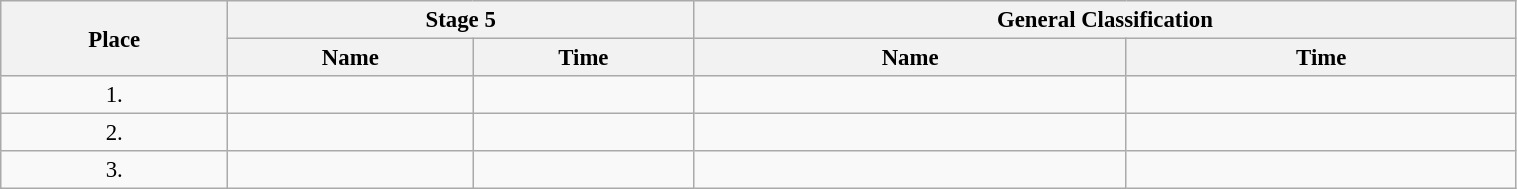<table class="wikitable"  style="font-size:95%; width:80%;">
<tr>
<th rowspan="2">Place</th>
<th colspan="2">Stage 5</th>
<th colspan="2">General Classification</th>
</tr>
<tr>
<th>Name</th>
<th>Time</th>
<th>Name</th>
<th>Time</th>
</tr>
<tr>
<td style="text-align:center;">1.</td>
<td></td>
<td></td>
<td></td>
<td></td>
</tr>
<tr>
<td style="text-align:center;">2.</td>
<td></td>
<td></td>
<td></td>
<td></td>
</tr>
<tr>
<td style="text-align:center;">3.</td>
<td></td>
<td></td>
<td></td>
<td></td>
</tr>
</table>
